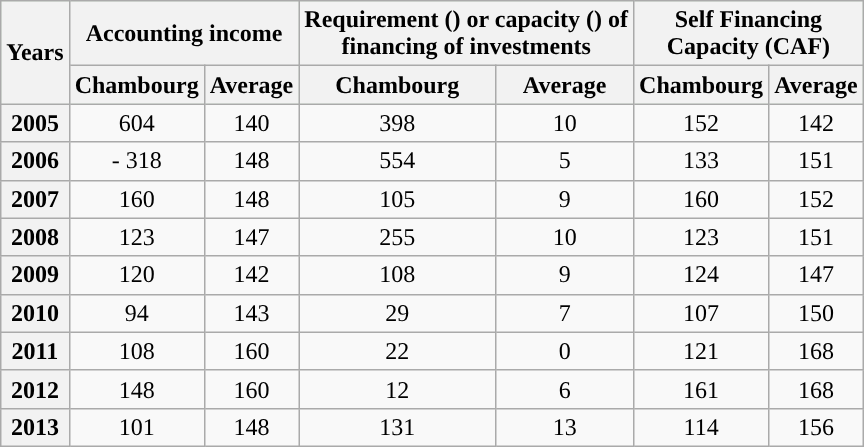<table class="wikitable" style="margin: 1em auto 1em auto; text-align:center; align:center;">
<tr style="background: #DDFFDD;">
<th rowspan=2>Years</th>
<th colspan=2>Accounting income</th>
<th colspan=2>Requirement () or capacity () of<br>financing of investments</th>
<th colspan=2>Self Financing<br>Capacity (CAF)</th>
</tr>
<tr style="background: #DDFFDD;">
<th>Chambourg</th>
<th>Average</th>
<th>Chambourg</th>
<th>Average</th>
<th>Chambourg</th>
<th>Average</th>
</tr>
<tr>
<th scope="row">2005</th>
<td>604</td>
<td>140</td>
<td> 398</td>
<td> 10</td>
<td>152</td>
<td>142</td>
</tr>
<tr>
<th scope="row">2006</th>
<td>- 318</td>
<td>148</td>
<td> 554</td>
<td> 5</td>
<td>133</td>
<td>151</td>
</tr>
<tr>
<th scope="row">2007</th>
<td>160</td>
<td>148</td>
<td> 105</td>
<td> 9</td>
<td>160</td>
<td>152</td>
</tr>
<tr>
<th scope="row">2008</th>
<td>123</td>
<td>147</td>
<td> 255</td>
<td> 10</td>
<td>123</td>
<td>151</td>
</tr>
<tr>
<th scope="row">2009</th>
<td>120</td>
<td>142</td>
<td> 108</td>
<td> 9</td>
<td>124</td>
<td>147</td>
</tr>
<tr>
<th scope="row">2010</th>
<td>94</td>
<td>143</td>
<td> 29</td>
<td> 7</td>
<td>107</td>
<td>150</td>
</tr>
<tr>
<th scope="row">2011</th>
<td>108</td>
<td>160</td>
<td> 22</td>
<td> 0</td>
<td>121</td>
<td>168</td>
</tr>
<tr>
<th scope="row">2012</th>
<td>148</td>
<td>160</td>
<td> 12</td>
<td> 6</td>
<td>161</td>
<td>168</td>
</tr>
<tr>
<th scope="row">2013</th>
<td>101</td>
<td>148</td>
<td> 131</td>
<td> 13</td>
<td>114</td>
<td>156</td>
</tr>
</table>
